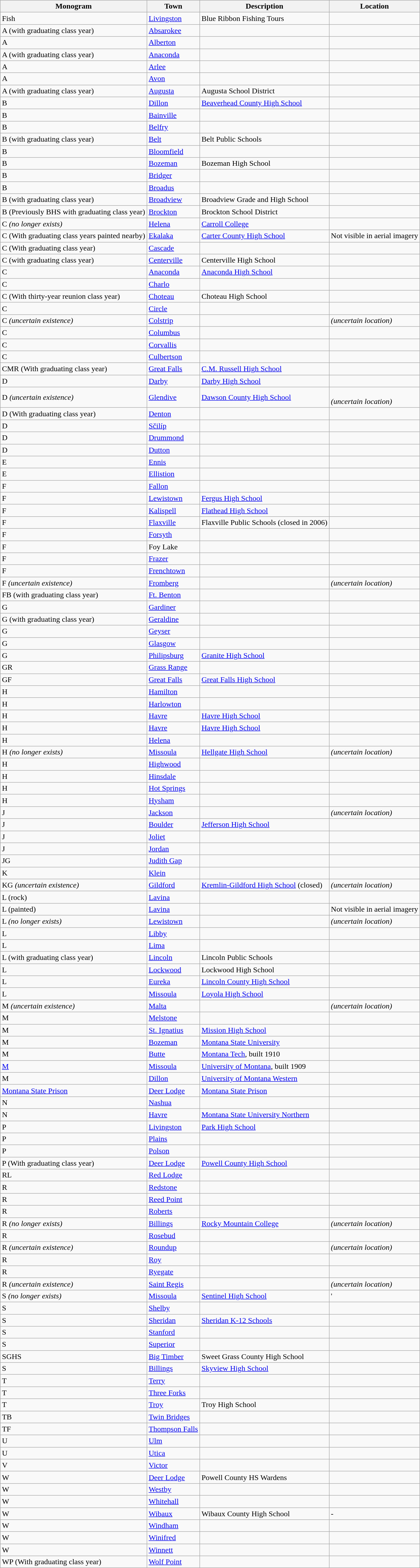<table class="wikitable sortable" id="letters" style="border:1px solid #aaa; border-collapse:collapse">
<tr>
<th>Monogram</th>
<th>Town</th>
<th>Description</th>
<th>Location</th>
</tr>
<tr>
<td>Fish</td>
<td><a href='#'>Livingston</a></td>
<td>Blue Ribbon Fishing Tours</td>
<td></td>
</tr>
<tr>
<td>A (with graduating class year)</td>
<td><a href='#'>Absarokee</a></td>
<td></td>
<td></td>
</tr>
<tr>
<td>A</td>
<td><a href='#'>Alberton</a></td>
<td></td>
<td></td>
</tr>
<tr>
<td>A (with graduating class year)</td>
<td><a href='#'>Anaconda</a></td>
<td></td>
<td></td>
</tr>
<tr>
<td>A</td>
<td><a href='#'>Arlee</a></td>
<td></td>
<td></td>
</tr>
<tr>
<td>A</td>
<td><a href='#'>Avon</a></td>
<td></td>
<td></td>
</tr>
<tr>
<td>A (with graduating class year)</td>
<td><a href='#'>Augusta</a></td>
<td>Augusta School District</td>
<td></td>
</tr>
<tr>
<td>B</td>
<td><a href='#'>Dillon</a></td>
<td><a href='#'>Beaverhead County High School</a></td>
<td></td>
</tr>
<tr>
<td>B</td>
<td><a href='#'>Bainville</a></td>
<td></td>
<td></td>
</tr>
<tr>
<td>B</td>
<td><a href='#'>Belfry</a></td>
<td></td>
<td></td>
</tr>
<tr>
<td>B (with graduating class year)</td>
<td><a href='#'>Belt</a></td>
<td>Belt Public Schools</td>
<td></td>
</tr>
<tr>
<td>B</td>
<td><a href='#'>Bloomfield</a></td>
<td></td>
<td></td>
</tr>
<tr>
<td>B</td>
<td><a href='#'>Bozeman</a></td>
<td>Bozeman High School</td>
<td></td>
</tr>
<tr>
<td>B</td>
<td><a href='#'>Bridger</a></td>
<td></td>
<td></td>
</tr>
<tr>
<td>B</td>
<td><a href='#'>Broadus</a></td>
<td></td>
<td></td>
</tr>
<tr>
<td>B (with graduating class year)</td>
<td><a href='#'>Broadview</a></td>
<td>Broadview Grade and High School</td>
<td></td>
</tr>
<tr>
<td>B (Previously BHS with graduating class year)</td>
<td><a href='#'>Brockton</a></td>
<td>Brockton School District</td>
<td></td>
</tr>
<tr>
<td>C <em>(no longer exists)</em></td>
<td><a href='#'>Helena</a></td>
<td><a href='#'>Carroll College</a></td>
<td></td>
</tr>
<tr>
<td>C (With graduating class years painted nearby)</td>
<td><a href='#'>Ekalaka</a></td>
<td><a href='#'>Carter County High School</a></td>
<td>Not visible in aerial imagery </td>
</tr>
<tr>
<td>C (With graduating class year)</td>
<td><a href='#'>Cascade</a></td>
<td></td>
<td></td>
</tr>
<tr>
<td>C (with graduating class year)</td>
<td><a href='#'>Centerville</a></td>
<td>Centerville High School</td>
<td></td>
</tr>
<tr>
<td>C</td>
<td><a href='#'>Anaconda</a></td>
<td><a href='#'>Anaconda High School</a></td>
<td></td>
</tr>
<tr>
<td>C</td>
<td><a href='#'>Charlo</a></td>
<td></td>
<td></td>
</tr>
<tr>
<td>C (With thirty-year reunion class year)</td>
<td><a href='#'>Choteau</a></td>
<td>Choteau High School</td>
<td></td>
</tr>
<tr>
<td>C</td>
<td><a href='#'>Circle</a></td>
<td></td>
<td></td>
</tr>
<tr>
<td>C <em>(uncertain existence)</em></td>
<td><a href='#'>Colstrip</a></td>
<td></td>
<td> <em>(uncertain location)</em></td>
</tr>
<tr>
<td>C</td>
<td><a href='#'>Columbus</a></td>
<td></td>
<td></td>
</tr>
<tr>
<td>C</td>
<td><a href='#'>Corvallis</a></td>
<td></td>
<td></td>
</tr>
<tr>
<td>C</td>
<td><a href='#'>Culbertson</a></td>
<td></td>
<td></td>
</tr>
<tr>
<td>CMR (With graduating class year)</td>
<td><a href='#'>Great Falls</a></td>
<td><a href='#'>C.M. Russell High School</a></td>
<td></td>
</tr>
<tr>
<td>D</td>
<td><a href='#'>Darby</a></td>
<td><a href='#'>Darby High School</a></td>
<td></td>
</tr>
<tr>
<td>D <em>(uncertain existence)</em></td>
<td><a href='#'>Glendive</a></td>
<td><a href='#'>Dawson County High School</a></td>
<td><br><em>(uncertain location)</em></td>
</tr>
<tr>
<td>D (With graduating class year)</td>
<td><a href='#'>Denton</a></td>
<td></td>
<td></td>
</tr>
<tr>
<td>D</td>
<td><a href='#'>Sčilíp</a></td>
<td></td>
<td></td>
</tr>
<tr>
<td>D</td>
<td><a href='#'>Drummond</a></td>
<td></td>
<td></td>
</tr>
<tr>
<td>D</td>
<td><a href='#'>Dutton</a></td>
<td></td>
<td></td>
</tr>
<tr>
<td>E</td>
<td><a href='#'>Ennis</a></td>
<td></td>
<td></td>
</tr>
<tr>
<td>E</td>
<td><a href='#'>Ellistion</a></td>
<td></td>
<td></td>
</tr>
<tr>
<td>F</td>
<td><a href='#'>Fallon</a></td>
<td></td>
<td></td>
</tr>
<tr>
<td>F</td>
<td><a href='#'>Lewistown</a></td>
<td><a href='#'>Fergus High School</a></td>
<td></td>
</tr>
<tr>
<td>F</td>
<td><a href='#'>Kalispell</a></td>
<td><a href='#'>Flathead High School</a></td>
<td></td>
</tr>
<tr>
<td>F</td>
<td><a href='#'>Flaxville</a></td>
<td>Flaxville Public Schools (closed in 2006)</td>
<td></td>
</tr>
<tr>
<td>F</td>
<td><a href='#'>Forsyth</a></td>
<td></td>
<td></td>
</tr>
<tr>
<td>F</td>
<td>Foy Lake</td>
<td></td>
<td></td>
</tr>
<tr>
<td>F</td>
<td><a href='#'>Frazer</a></td>
<td></td>
<td></td>
</tr>
<tr>
<td>F</td>
<td><a href='#'>Frenchtown</a></td>
<td></td>
<td></td>
</tr>
<tr>
<td>F <em>(uncertain existence)</em></td>
<td><a href='#'>Fromberg</a></td>
<td></td>
<td> <em>(uncertain location)</em></td>
</tr>
<tr>
<td>FB (with graduating class year)</td>
<td><a href='#'>Ft. Benton</a></td>
<td></td>
<td></td>
</tr>
<tr>
<td>G</td>
<td><a href='#'>Gardiner</a></td>
<td></td>
<td></td>
</tr>
<tr>
<td>G  (with graduating class year)</td>
<td><a href='#'>Geraldine</a></td>
<td></td>
<td></td>
</tr>
<tr>
<td>G</td>
<td><a href='#'>Geyser</a></td>
<td></td>
<td></td>
</tr>
<tr>
<td>G</td>
<td><a href='#'>Glasgow</a></td>
<td></td>
<td></td>
</tr>
<tr>
<td>G</td>
<td><a href='#'>Philipsburg</a></td>
<td><a href='#'>Granite High School</a></td>
<td></td>
</tr>
<tr>
<td>GR</td>
<td><a href='#'>Grass Range</a></td>
<td></td>
<td></td>
</tr>
<tr>
<td>GF</td>
<td><a href='#'>Great Falls</a></td>
<td><a href='#'>Great Falls High School</a></td>
<td></td>
</tr>
<tr>
<td>H</td>
<td><a href='#'>Hamilton</a></td>
<td></td>
<td></td>
</tr>
<tr>
<td>H</td>
<td><a href='#'>Harlowton</a></td>
<td></td>
<td></td>
</tr>
<tr>
<td>H</td>
<td><a href='#'>Havre</a></td>
<td><a href='#'>Havre High School</a></td>
<td></td>
</tr>
<tr>
<td>H</td>
<td><a href='#'>Havre</a></td>
<td><a href='#'>Havre High School</a></td>
<td></td>
</tr>
<tr>
<td>H</td>
<td><a href='#'>Helena</a></td>
<td></td>
<td></td>
</tr>
<tr>
<td>H <em>(no longer exists)</em></td>
<td><a href='#'>Missoula</a></td>
<td><a href='#'>Hellgate High School</a></td>
<td> <em>(uncertain location)</em></td>
</tr>
<tr>
<td>H</td>
<td><a href='#'>Highwood</a></td>
<td></td>
<td></td>
</tr>
<tr>
<td>H</td>
<td><a href='#'>Hinsdale</a></td>
<td></td>
<td></td>
</tr>
<tr>
<td>H</td>
<td><a href='#'>Hot Springs</a></td>
<td></td>
<td></td>
</tr>
<tr>
<td>H</td>
<td><a href='#'>Hysham</a></td>
<td></td>
<td></td>
</tr>
<tr>
<td>J</td>
<td><a href='#'>Jackson</a></td>
<td></td>
<td> <em>(uncertain location)</em></td>
</tr>
<tr>
<td>J</td>
<td><a href='#'>Boulder</a></td>
<td><a href='#'>Jefferson High School</a></td>
<td></td>
</tr>
<tr>
<td>J</td>
<td><a href='#'>Joliet</a></td>
<td></td>
<td></td>
</tr>
<tr>
<td>J</td>
<td><a href='#'>Jordan</a></td>
<td></td>
<td></td>
</tr>
<tr>
<td>JG</td>
<td><a href='#'>Judith Gap</a></td>
<td></td>
<td></td>
</tr>
<tr>
<td>K</td>
<td><a href='#'>Klein</a></td>
<td></td>
<td></td>
</tr>
<tr>
<td>KG <em>(uncertain existence)</em></td>
<td><a href='#'>Gildford</a></td>
<td><a href='#'>Kremlin-Gildford High School</a> (closed)</td>
<td> <em>(uncertain location)</em></td>
</tr>
<tr>
<td>L (rock)</td>
<td><a href='#'>Lavina</a></td>
<td></td>
<td></td>
</tr>
<tr>
<td>L (painted)</td>
<td><a href='#'>Lavina</a></td>
<td></td>
<td>Not visible in aerial imagery </td>
</tr>
<tr>
<td>L <em>(no longer exists)</em></td>
<td><a href='#'>Lewistown</a></td>
<td></td>
<td><em>(uncertain location)</em></td>
</tr>
<tr>
<td>L</td>
<td><a href='#'>Libby</a></td>
<td></td>
<td></td>
</tr>
<tr>
<td>L</td>
<td><a href='#'>Lima</a></td>
<td></td>
<td></td>
</tr>
<tr>
<td>L (with graduating class year)</td>
<td><a href='#'>Lincoln</a></td>
<td>Lincoln Public Schools</td>
<td></td>
</tr>
<tr>
<td>L</td>
<td><a href='#'>Lockwood</a></td>
<td>Lockwood High School</td>
<td></td>
</tr>
<tr>
<td>L</td>
<td><a href='#'>Eureka</a></td>
<td><a href='#'>Lincoln County High School</a></td>
<td></td>
</tr>
<tr>
<td>L</td>
<td><a href='#'>Missoula</a></td>
<td><a href='#'>Loyola High School</a></td>
<td></td>
</tr>
<tr>
<td>M <em>(uncertain existence)</em></td>
<td><a href='#'>Malta</a></td>
<td></td>
<td> <em>(uncertain location)</em></td>
</tr>
<tr>
<td>M</td>
<td><a href='#'>Melstone</a></td>
<td></td>
<td></td>
</tr>
<tr>
<td>M</td>
<td><a href='#'>St. Ignatius</a></td>
<td><a href='#'>Mission High School</a></td>
<td></td>
</tr>
<tr>
<td>M</td>
<td><a href='#'>Bozeman</a></td>
<td><a href='#'>Montana State University</a></td>
<td></td>
</tr>
<tr>
<td>M</td>
<td><a href='#'>Butte</a></td>
<td><a href='#'>Montana Tech</a>, built 1910</td>
<td></td>
</tr>
<tr>
<td><a href='#'>M</a></td>
<td><a href='#'>Missoula</a></td>
<td><a href='#'>University of Montana</a>, built 1909</td>
<td></td>
</tr>
<tr>
<td>M</td>
<td><a href='#'>Dillon</a></td>
<td><a href='#'>University of Montana Western</a></td>
<td></td>
</tr>
<tr>
<td><a href='#'>Montana State Prison</a></td>
<td><a href='#'>Deer Lodge</a></td>
<td><a href='#'>Montana State Prison</a></td>
<td></td>
</tr>
<tr>
<td>N</td>
<td><a href='#'>Nashua</a></td>
<td></td>
<td></td>
</tr>
<tr>
<td>N</td>
<td><a href='#'>Havre</a></td>
<td><a href='#'>Montana State University Northern</a></td>
<td></td>
</tr>
<tr>
<td>P</td>
<td><a href='#'>Livingston</a></td>
<td><a href='#'>Park High School</a></td>
<td></td>
</tr>
<tr>
<td>P</td>
<td><a href='#'>Plains</a></td>
<td></td>
<td></td>
</tr>
<tr>
<td>P</td>
<td><a href='#'>Polson</a></td>
<td></td>
<td></td>
</tr>
<tr>
<td>P (With graduating class year)</td>
<td><a href='#'>Deer Lodge</a></td>
<td><a href='#'>Powell County High School</a></td>
<td></td>
</tr>
<tr>
<td>RL</td>
<td><a href='#'>Red Lodge</a></td>
<td></td>
<td></td>
</tr>
<tr>
<td>R</td>
<td><a href='#'>Redstone</a></td>
<td></td>
<td></td>
</tr>
<tr>
<td>R</td>
<td><a href='#'>Reed Point</a></td>
<td></td>
<td></td>
</tr>
<tr>
<td>R</td>
<td><a href='#'>Roberts</a></td>
<td></td>
<td></td>
</tr>
<tr>
<td>R <em>(no longer exists)</em></td>
<td><a href='#'>Billings</a></td>
<td><a href='#'>Rocky Mountain College</a></td>
<td> <em>(uncertain location)</em></td>
</tr>
<tr>
<td>R</td>
<td><a href='#'>Rosebud</a></td>
<td></td>
<td></td>
</tr>
<tr>
<td>R <em>(uncertain existence)</em></td>
<td><a href='#'>Roundup</a></td>
<td></td>
<td> <em>(uncertain location)</em></td>
</tr>
<tr>
<td>R</td>
<td><a href='#'>Roy</a></td>
<td></td>
<td></td>
</tr>
<tr>
<td>R</td>
<td><a href='#'>Ryegate</a></td>
<td></td>
<td></td>
</tr>
<tr>
<td>R <em>(uncertain existence)</em></td>
<td><a href='#'>Saint Regis</a></td>
<td></td>
<td> <em>(uncertain location)</em></td>
</tr>
<tr>
<td>S <em>(no longer exists)</em></td>
<td><a href='#'>Missoula</a></td>
<td><a href='#'>Sentinel High School</a></td>
<td> '</td>
</tr>
<tr>
<td>S</td>
<td><a href='#'>Shelby</a></td>
<td></td>
<td></td>
</tr>
<tr>
<td>S</td>
<td><a href='#'>Sheridan</a></td>
<td><a href='#'>Sheridan K-12 Schools</a></td>
<td></td>
</tr>
<tr>
<td>S</td>
<td><a href='#'>Stanford</a></td>
<td></td>
<td></td>
</tr>
<tr>
<td>S</td>
<td><a href='#'>Superior</a></td>
<td></td>
<td></td>
</tr>
<tr>
<td>SGHS</td>
<td><a href='#'>Big Timber</a></td>
<td>Sweet Grass County High School</td>
<td></td>
</tr>
<tr>
<td>S</td>
<td><a href='#'>Billings</a></td>
<td><a href='#'>Skyview High School</a></td>
<td></td>
</tr>
<tr>
<td>T</td>
<td><a href='#'>Terry</a></td>
<td></td>
<td></td>
</tr>
<tr>
<td>T</td>
<td><a href='#'>Three Forks</a></td>
<td></td>
<td></td>
</tr>
<tr>
<td>T</td>
<td><a href='#'>Troy</a></td>
<td>Troy High School</td>
<td></td>
</tr>
<tr>
<td>TB</td>
<td><a href='#'>Twin Bridges</a></td>
<td></td>
<td></td>
</tr>
<tr>
<td>TF</td>
<td><a href='#'>Thompson Falls</a></td>
<td></td>
<td></td>
</tr>
<tr>
<td>U</td>
<td><a href='#'>Ulm</a></td>
<td></td>
<td></td>
</tr>
<tr>
<td>U</td>
<td><a href='#'>Utica</a></td>
<td></td>
<td></td>
</tr>
<tr>
<td>V</td>
<td><a href='#'>Victor</a></td>
<td></td>
<td></td>
</tr>
<tr>
<td>W</td>
<td><a href='#'>Deer Lodge</a></td>
<td>Powell County HS Wardens</td>
<td></td>
</tr>
<tr>
<td>W</td>
<td><a href='#'>Westby</a></td>
<td></td>
<td></td>
</tr>
<tr>
<td>W</td>
<td><a href='#'>Whitehall</a></td>
<td></td>
<td></td>
</tr>
<tr>
<td>W</td>
<td><a href='#'>Wibaux</a></td>
<td>Wibaux County High School</td>
<td>-</td>
</tr>
<tr>
<td>W</td>
<td><a href='#'>Windham</a></td>
<td></td>
<td></td>
</tr>
<tr>
<td>W</td>
<td><a href='#'>Winifred</a></td>
<td></td>
<td></td>
</tr>
<tr>
<td>W</td>
<td><a href='#'>Winnett</a></td>
<td></td>
<td></td>
</tr>
<tr>
<td>WP (With graduating class year)</td>
<td><a href='#'>Wolf Point</a></td>
<td></td>
<td></td>
</tr>
</table>
